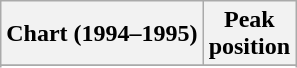<table class="wikitable sortable plainrowheaders" style="text-align:center">
<tr>
<th scope="col">Chart (1994–1995)</th>
<th scope="col">Peak<br>position</th>
</tr>
<tr>
</tr>
<tr>
</tr>
</table>
